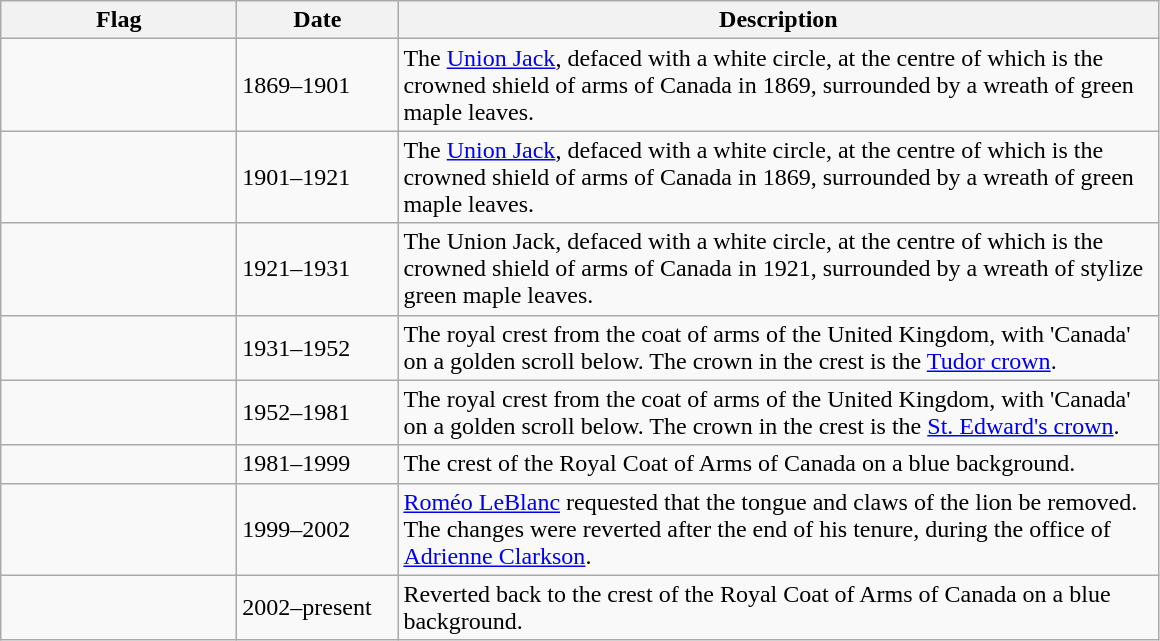<table class="wikitable">
<tr>
<th scope="col" style="width:150px;">Flag</th>
<th scope="col" style="width:100px;">Date</th>
<th scope="col" style="width:500px;">Description</th>
</tr>
<tr>
<td></td>
<td>1869–1901</td>
<td>The <a href='#'>Union Jack</a>, defaced with a white circle, at the centre of which is the crowned shield of arms of Canada in 1869, surrounded by a wreath of green maple leaves.</td>
</tr>
<tr>
<td></td>
<td>1901–1921</td>
<td>The <a href='#'>Union Jack</a>, defaced with a white circle, at the centre of which is the crowned shield of arms of Canada in 1869, surrounded by a wreath of green maple leaves.</td>
</tr>
<tr>
<td></td>
<td>1921–1931</td>
<td>The Union Jack, defaced with a white circle, at the centre of which is the crowned shield of arms of Canada in 1921, surrounded by a wreath of stylize green maple leaves.</td>
</tr>
<tr>
<td></td>
<td>1931–1952</td>
<td>The royal crest from the coat of arms of the United Kingdom, with 'Canada' on a golden scroll below. The crown in the crest is the <a href='#'>Tudor crown</a>.</td>
</tr>
<tr>
<td></td>
<td>1952–1981</td>
<td>The royal crest from the coat of arms of the United Kingdom, with 'Canada' on a golden scroll below. The crown in the crest is the <a href='#'>St. Edward's crown</a>.</td>
</tr>
<tr>
<td></td>
<td>1981–1999</td>
<td>The crest of the Royal Coat of Arms of Canada on a blue background.</td>
</tr>
<tr>
<td></td>
<td>1999–2002</td>
<td><a href='#'>Roméo LeBlanc</a> requested that the tongue and claws of the lion be removed. The changes were reverted after the end of his tenure, during the office of <a href='#'>Adrienne Clarkson</a>.</td>
</tr>
<tr>
<td></td>
<td>2002–present</td>
<td>Reverted back to the crest of the Royal Coat of Arms of Canada on a blue background.</td>
</tr>
</table>
